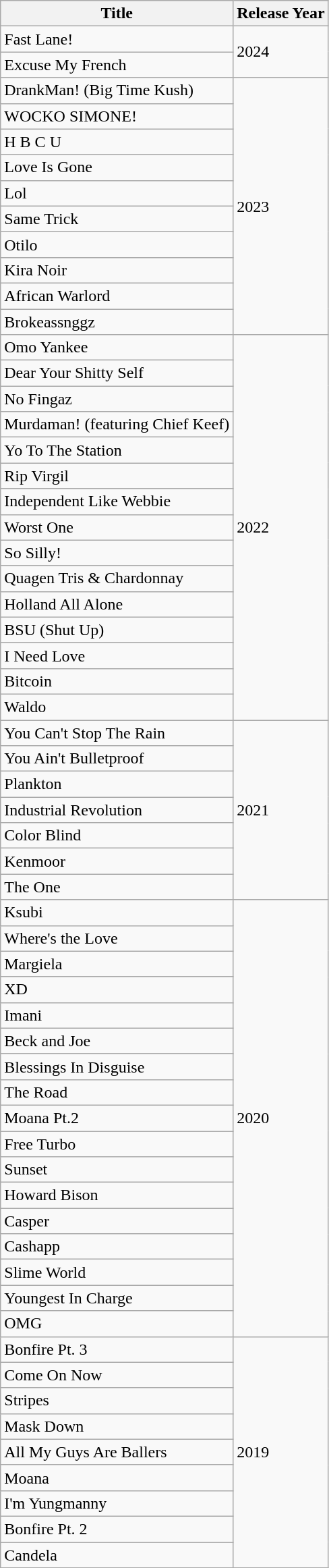<table class="wikitable sortable mw-collapsible">
<tr>
<th>Title</th>
<th>Release Year</th>
</tr>
<tr>
<td>Fast Lane!</td>
<td rowspan="2">2024</td>
</tr>
<tr>
<td>Excuse My French</td>
</tr>
<tr>
<td>DrankMan! (Big Time Kush)</td>
<td rowspan="10">2023</td>
</tr>
<tr>
<td>WOCKO SIMONE!</td>
</tr>
<tr>
<td>H B C U</td>
</tr>
<tr>
<td>Love Is Gone</td>
</tr>
<tr>
<td>Lol</td>
</tr>
<tr>
<td>Same Trick</td>
</tr>
<tr>
<td>Otilo</td>
</tr>
<tr>
<td>Kira Noir</td>
</tr>
<tr>
<td>African Warlord</td>
</tr>
<tr>
<td>Brokeassnggz</td>
</tr>
<tr>
<td>Omo Yankee</td>
<td rowspan="15">2022</td>
</tr>
<tr>
<td>Dear Your Shitty Self</td>
</tr>
<tr>
<td>No Fingaz</td>
</tr>
<tr>
<td>Murdaman! (featuring Chief Keef)</td>
</tr>
<tr>
<td>Yo To The Station</td>
</tr>
<tr>
<td>Rip Virgil</td>
</tr>
<tr>
<td>Independent Like Webbie</td>
</tr>
<tr>
<td>Worst One</td>
</tr>
<tr>
<td>So Silly!</td>
</tr>
<tr>
<td>Quagen Tris & Chardonnay</td>
</tr>
<tr>
<td>Holland All Alone</td>
</tr>
<tr>
<td>BSU (Shut Up)</td>
</tr>
<tr>
<td>I Need Love</td>
</tr>
<tr>
<td>Bitcoin</td>
</tr>
<tr>
<td>Waldo</td>
</tr>
<tr>
<td>You Can't Stop The Rain</td>
<td rowspan="7">2021</td>
</tr>
<tr>
<td>You Ain't Bulletproof</td>
</tr>
<tr>
<td>Plankton</td>
</tr>
<tr>
<td>Industrial Revolution</td>
</tr>
<tr>
<td>Color Blind</td>
</tr>
<tr>
<td>Kenmoor</td>
</tr>
<tr>
<td>The One</td>
</tr>
<tr>
<td>Ksubi</td>
<td rowspan="17">2020</td>
</tr>
<tr>
<td>Where's the Love</td>
</tr>
<tr>
<td>Margiela</td>
</tr>
<tr>
<td>XD</td>
</tr>
<tr>
<td>Imani</td>
</tr>
<tr>
<td>Beck and Joe</td>
</tr>
<tr>
<td>Blessings In Disguise</td>
</tr>
<tr>
<td>The Road</td>
</tr>
<tr>
<td>Moana Pt.2</td>
</tr>
<tr>
<td>Free Turbo</td>
</tr>
<tr>
<td>Sunset</td>
</tr>
<tr>
<td>Howard Bison</td>
</tr>
<tr>
<td>Casper</td>
</tr>
<tr>
<td>Cashapp</td>
</tr>
<tr>
<td>Slime World</td>
</tr>
<tr>
<td>Youngest In Charge</td>
</tr>
<tr>
<td>OMG</td>
</tr>
<tr>
<td>Bonfire Pt. 3</td>
<td rowspan="9">2019</td>
</tr>
<tr>
<td>Come On Now</td>
</tr>
<tr>
<td>Stripes</td>
</tr>
<tr>
<td>Mask Down</td>
</tr>
<tr>
<td>All My Guys Are Ballers</td>
</tr>
<tr>
<td>Moana</td>
</tr>
<tr>
<td>I'm Yungmanny</td>
</tr>
<tr>
<td>Bonfire Pt. 2</td>
</tr>
<tr>
<td>Candela</td>
</tr>
</table>
